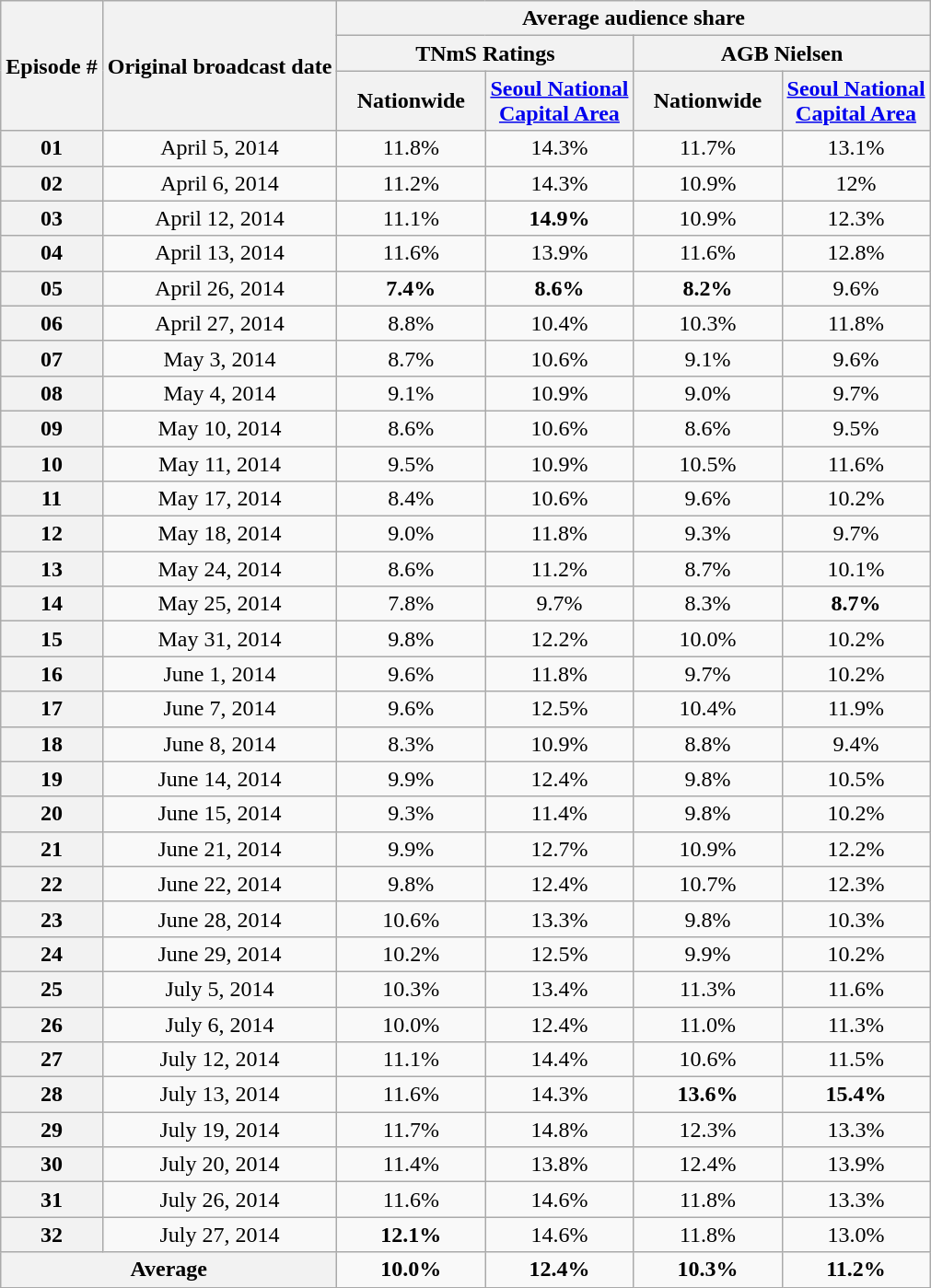<table class=wikitable style="text-align:center">
<tr>
<th rowspan="3">Episode #</th>
<th rowspan="3">Original broadcast date</th>
<th colspan="4">Average audience share</th>
</tr>
<tr>
<th colspan="2">TNmS Ratings</th>
<th colspan="2">AGB Nielsen</th>
</tr>
<tr>
<th width=100>Nationwide</th>
<th width=100><a href='#'>Seoul National Capital Area</a></th>
<th width=100>Nationwide</th>
<th width=100><a href='#'>Seoul National Capital Area</a></th>
</tr>
<tr>
<th>01</th>
<td>April 5, 2014</td>
<td>11.8%</td>
<td>14.3%</td>
<td>11.7%</td>
<td>13.1%</td>
</tr>
<tr>
<th>02</th>
<td>April 6, 2014</td>
<td>11.2%</td>
<td>14.3%</td>
<td>10.9%</td>
<td>12%</td>
</tr>
<tr>
<th>03</th>
<td>April 12, 2014</td>
<td>11.1%</td>
<td><span><strong>14.9%</strong></span></td>
<td>10.9%</td>
<td>12.3%</td>
</tr>
<tr>
<th>04</th>
<td>April 13, 2014</td>
<td>11.6%</td>
<td>13.9%</td>
<td>11.6%</td>
<td>12.8%</td>
</tr>
<tr>
<th>05</th>
<td>April 26, 2014</td>
<td><span><strong>7.4%</strong></span></td>
<td><span><strong>8.6%</strong></span></td>
<td><span><strong>8.2%</strong></span></td>
<td>9.6%</td>
</tr>
<tr>
<th>06</th>
<td>April 27, 2014</td>
<td>8.8%</td>
<td>10.4%</td>
<td>10.3%</td>
<td>11.8%</td>
</tr>
<tr>
<th>07</th>
<td>May 3, 2014</td>
<td>8.7%</td>
<td>10.6%</td>
<td>9.1%</td>
<td>9.6%</td>
</tr>
<tr>
<th>08</th>
<td>May 4, 2014</td>
<td>9.1%</td>
<td>10.9%</td>
<td>9.0%</td>
<td>9.7%</td>
</tr>
<tr>
<th>09</th>
<td>May 10, 2014</td>
<td>8.6%</td>
<td>10.6%</td>
<td>8.6%</td>
<td>9.5%</td>
</tr>
<tr>
<th>10</th>
<td>May 11, 2014</td>
<td>9.5%</td>
<td>10.9%</td>
<td>10.5%</td>
<td>11.6%</td>
</tr>
<tr>
<th>11</th>
<td>May 17, 2014</td>
<td>8.4%</td>
<td>10.6%</td>
<td>9.6%</td>
<td>10.2%</td>
</tr>
<tr>
<th>12</th>
<td>May 18, 2014</td>
<td>9.0%</td>
<td>11.8%</td>
<td>9.3%</td>
<td>9.7%</td>
</tr>
<tr>
<th>13</th>
<td>May 24, 2014</td>
<td>8.6%</td>
<td>11.2%</td>
<td>8.7%</td>
<td>10.1%</td>
</tr>
<tr>
<th>14</th>
<td>May 25, 2014</td>
<td>7.8%</td>
<td>9.7%</td>
<td>8.3%</td>
<td><span><strong>8.7%</strong></span></td>
</tr>
<tr>
<th>15</th>
<td>May 31, 2014</td>
<td>9.8%</td>
<td>12.2%</td>
<td>10.0%</td>
<td>10.2%</td>
</tr>
<tr>
<th>16</th>
<td>June 1, 2014</td>
<td>9.6%</td>
<td>11.8%</td>
<td>9.7%</td>
<td>10.2%</td>
</tr>
<tr>
<th>17</th>
<td>June 7, 2014</td>
<td>9.6%</td>
<td>12.5%</td>
<td>10.4%</td>
<td>11.9%</td>
</tr>
<tr>
<th>18</th>
<td>June 8, 2014</td>
<td>8.3%</td>
<td>10.9%</td>
<td>8.8%</td>
<td>9.4%</td>
</tr>
<tr>
<th>19</th>
<td>June 14, 2014</td>
<td>9.9%</td>
<td>12.4%</td>
<td>9.8%</td>
<td>10.5%</td>
</tr>
<tr>
<th>20</th>
<td>June 15, 2014</td>
<td>9.3%</td>
<td>11.4%</td>
<td>9.8%</td>
<td>10.2%</td>
</tr>
<tr>
<th>21</th>
<td>June 21, 2014</td>
<td>9.9%</td>
<td>12.7%</td>
<td>10.9%</td>
<td>12.2%</td>
</tr>
<tr>
<th>22</th>
<td>June 22, 2014</td>
<td>9.8%</td>
<td>12.4%</td>
<td>10.7%</td>
<td>12.3%</td>
</tr>
<tr>
<th>23</th>
<td>June 28, 2014</td>
<td>10.6%</td>
<td>13.3%</td>
<td>9.8%</td>
<td>10.3%</td>
</tr>
<tr>
<th>24</th>
<td>June 29, 2014</td>
<td>10.2%</td>
<td>12.5%</td>
<td>9.9%</td>
<td>10.2%</td>
</tr>
<tr>
<th>25</th>
<td>July 5, 2014</td>
<td>10.3%</td>
<td>13.4%</td>
<td>11.3%</td>
<td>11.6%</td>
</tr>
<tr>
<th>26</th>
<td>July 6, 2014</td>
<td>10.0%</td>
<td>12.4%</td>
<td>11.0%</td>
<td>11.3%</td>
</tr>
<tr>
<th>27</th>
<td>July 12, 2014</td>
<td>11.1%</td>
<td>14.4%</td>
<td>10.6%</td>
<td>11.5%</td>
</tr>
<tr>
<th>28</th>
<td>July 13, 2014</td>
<td>11.6%</td>
<td>14.3%</td>
<td><span><strong>13.6%</strong></span></td>
<td><span><strong>15.4%</strong></span></td>
</tr>
<tr>
<th>29</th>
<td>July 19, 2014</td>
<td>11.7%</td>
<td>14.8%</td>
<td>12.3%</td>
<td>13.3%</td>
</tr>
<tr>
<th>30</th>
<td>July 20, 2014</td>
<td>11.4%</td>
<td>13.8%</td>
<td>12.4%</td>
<td>13.9%</td>
</tr>
<tr>
<th>31</th>
<td>July 26, 2014</td>
<td>11.6%</td>
<td>14.6%</td>
<td>11.8%</td>
<td>13.3%</td>
</tr>
<tr>
<th>32</th>
<td>July 27, 2014</td>
<td><span><strong>12.1%</strong></span></td>
<td>14.6%</td>
<td>11.8%</td>
<td>13.0%</td>
</tr>
<tr>
<th colspan=2>Average</th>
<td><span><strong>10.0%</strong></span></td>
<td><span><strong>12.4%</strong></span></td>
<td><span><strong>10.3%</strong></span></td>
<td><span><strong>11.2%</strong></span></td>
</tr>
</table>
